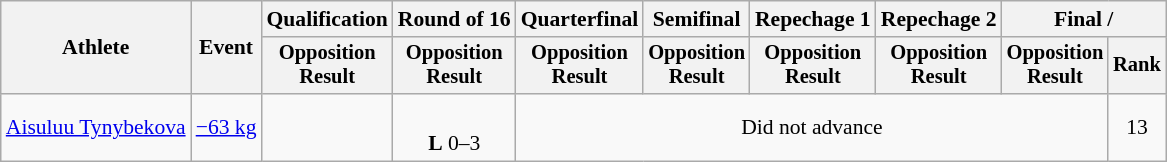<table class="wikitable" style="font-size:90%">
<tr>
<th rowspan="2">Athlete</th>
<th rowspan="2">Event</th>
<th>Qualification</th>
<th>Round of 16</th>
<th>Quarterfinal</th>
<th>Semifinal</th>
<th>Repechage 1</th>
<th>Repechage 2</th>
<th colspan=2>Final / </th>
</tr>
<tr style="font-size: 95%">
<th>Opposition<br>Result</th>
<th>Opposition<br>Result</th>
<th>Opposition<br>Result</th>
<th>Opposition<br>Result</th>
<th>Opposition<br>Result</th>
<th>Opposition<br>Result</th>
<th>Opposition<br>Result</th>
<th>Rank</th>
</tr>
<tr align=center>
<td align=left><a href='#'>Aisuluu Tynybekova</a></td>
<td align=left><a href='#'>−63 kg</a></td>
<td></td>
<td><br><strong>L</strong> 0–3 <sup> </sup></td>
<td colspan=5>Did not advance</td>
<td>13</td>
</tr>
</table>
